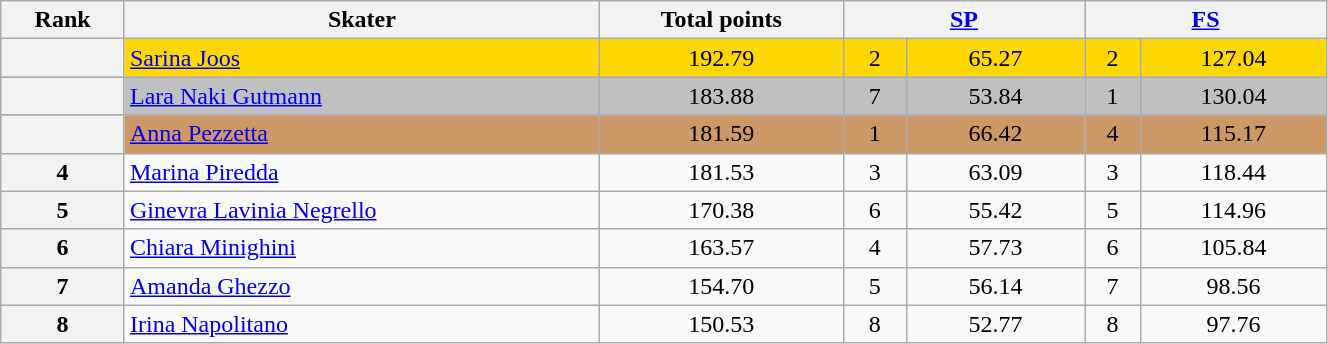<table class="wikitable sortable" style="text-align:center;" width="70%">
<tr>
<th scope="col">Rank</th>
<th scope="col">Skater</th>
<th scope="col">Total points</th>
<th scope="col" colspan="2" width="80px"><a href='#'>SP</a></th>
<th scope="col" colspan="2" width="80px"><a href='#'>FS</a></th>
</tr>
<tr bgcolor="gold">
<th scope="row"></th>
<td align="left"><a href='#'>Sarina Joos</a></td>
<td>192.79</td>
<td>2</td>
<td>65.27</td>
<td>2</td>
<td>127.04</td>
</tr>
<tr bgcolor="silver">
<th scope="row"></th>
<td align="left"><a href='#'>Lara Naki Gutmann</a></td>
<td>183.88</td>
<td>7</td>
<td>53.84</td>
<td>1</td>
<td>130.04</td>
</tr>
<tr bgcolor="cc9966">
<th scope="row"></th>
<td align="left"><a href='#'>Anna Pezzetta</a></td>
<td>181.59</td>
<td>1</td>
<td>66.42</td>
<td>4</td>
<td>115.17</td>
</tr>
<tr>
<th scope="row">4</th>
<td align="left"><a href='#'>Marina Piredda</a></td>
<td>181.53</td>
<td>3</td>
<td>63.09</td>
<td>3</td>
<td>118.44</td>
</tr>
<tr>
<th scope="row">5</th>
<td align="left"><a href='#'>Ginevra Lavinia Negrello</a></td>
<td>170.38</td>
<td>6</td>
<td>55.42</td>
<td>5</td>
<td>114.96</td>
</tr>
<tr>
<th scope="row">6</th>
<td align="left"><a href='#'>Chiara Minighini</a></td>
<td>163.57</td>
<td>4</td>
<td>57.73</td>
<td>6</td>
<td>105.84</td>
</tr>
<tr>
<th scope="row">7</th>
<td align="left"><a href='#'>Amanda Ghezzo</a></td>
<td>154.70</td>
<td>5</td>
<td>56.14</td>
<td>7</td>
<td>98.56</td>
</tr>
<tr>
<th scope="row">8</th>
<td align="left"><a href='#'>Irina Napolitano</a></td>
<td>150.53</td>
<td>8</td>
<td>52.77</td>
<td>8</td>
<td>97.76</td>
</tr>
</table>
